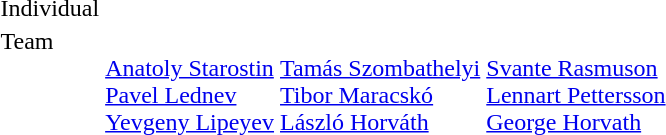<table>
<tr valign="top">
<td>Individual<br></td>
<td></td>
<td></td>
<td></td>
</tr>
<tr valign="top">
<td>Team<br></td>
<td><br><a href='#'>Anatoly Starostin</a><br><a href='#'>Pavel Lednev</a><br><a href='#'>Yevgeny Lipeyev</a></td>
<td><br><a href='#'>Tamás Szombathelyi</a><br><a href='#'>Tibor Maracskó</a><br><a href='#'>László Horváth</a></td>
<td><br><a href='#'>Svante Rasmuson</a><br><a href='#'>Lennart Pettersson</a><br><a href='#'>George Horvath</a></td>
</tr>
</table>
